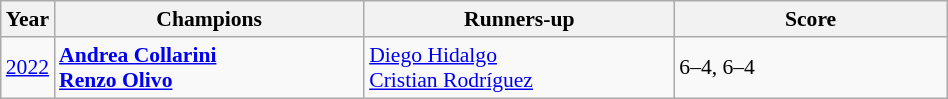<table class="wikitable" style="font-size:90%">
<tr>
<th>Year</th>
<th width="200">Champions</th>
<th width="200">Runners-up</th>
<th width="175">Score</th>
</tr>
<tr>
<td><a href='#'>2022</a></td>
<td> <strong><a href='#'>Andrea Collarini</a></strong><br> <strong><a href='#'>Renzo Olivo</a></strong></td>
<td> <a href='#'>Diego Hidalgo</a><br> <a href='#'>Cristian Rodríguez</a></td>
<td>6–4, 6–4</td>
</tr>
</table>
